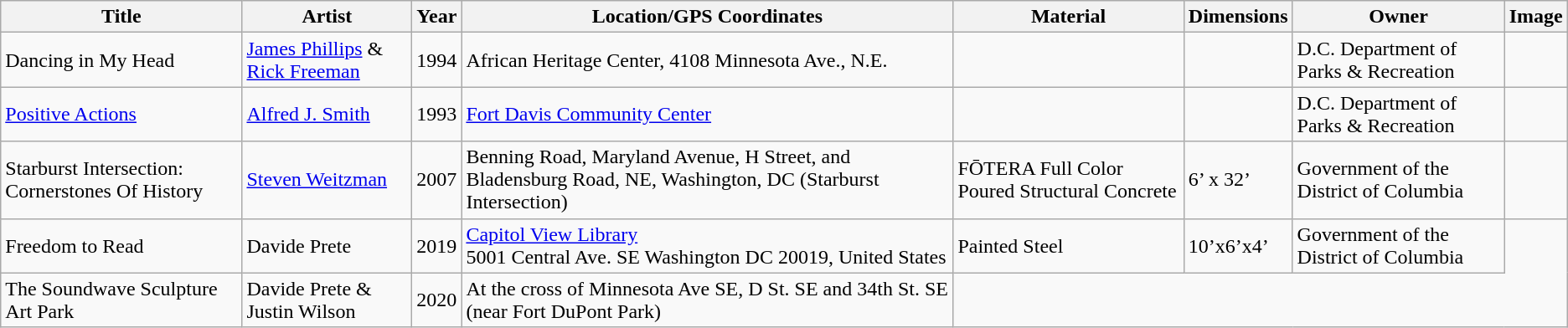<table class="wikitable sortable">
<tr>
<th>Title</th>
<th>Artist</th>
<th>Year</th>
<th>Location/GPS Coordinates</th>
<th>Material</th>
<th>Dimensions</th>
<th>Owner</th>
<th>Image</th>
</tr>
<tr>
<td>Dancing in My Head</td>
<td><a href='#'>James Phillips</a> & <a href='#'>Rick Freeman</a></td>
<td>1994</td>
<td>African Heritage Center, 4108 Minnesota Ave., N.E.</td>
<td></td>
<td></td>
<td>D.C. Department of Parks & Recreation</td>
<td></td>
</tr>
<tr>
<td><a href='#'>Positive Actions</a></td>
<td><a href='#'>Alfred J. Smith</a></td>
<td>1993</td>
<td><a href='#'>Fort Davis Community Center</a></td>
<td></td>
<td></td>
<td>D.C. Department of Parks & Recreation</td>
<td></td>
</tr>
<tr>
<td>Starburst Intersection: Cornerstones Of History</td>
<td><a href='#'>Steven Weitzman</a></td>
<td>2007</td>
<td>Benning Road, Maryland Avenue, H Street, and Bladensburg Road, NE, Washington, DC (Starburst Intersection)</td>
<td>FŌTERA Full Color Poured Structural Concrete</td>
<td>6’ x 32’</td>
<td>Government of the District of Columbia</td>
<td></td>
</tr>
<tr>
<td>Freedom to Read</td>
<td>Davide Prete</td>
<td>2019</td>
<td><a href='#'>Capitol View Library</a><br>5001 Central Ave. SE Washington DC 20019, United States</td>
<td>Painted Steel</td>
<td>10’x6’x4’</td>
<td>Government of the District of Columbia</td>
</tr>
<tr ->
<td>The Soundwave Sculpture Art Park</td>
<td>Davide Prete & Justin Wilson</td>
<td>2020</td>
<td>At the cross of Minnesota Ave SE, D St. SE and 34th St. SE (near Fort DuPont Park)</td>
</tr>
</table>
